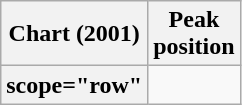<table class="wikitable sortable plainrowheaders" style="text-align:center;">
<tr>
<th scope="col">Chart (2001)</th>
<th scope="col">Peak<br>position</th>
</tr>
<tr>
<th>scope="row"</th>
</tr>
</table>
